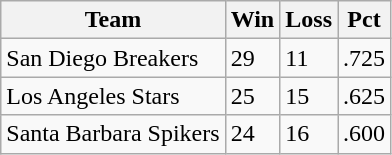<table class="wikitable">
<tr>
<th>Team</th>
<th>Win</th>
<th>Loss</th>
<th>Pct</th>
</tr>
<tr>
<td>San Diego Breakers</td>
<td>29</td>
<td>11</td>
<td>.725</td>
</tr>
<tr>
<td>Los Angeles Stars</td>
<td>25</td>
<td>15</td>
<td>.625</td>
</tr>
<tr>
<td>Santa Barbara Spikers</td>
<td>24</td>
<td>16</td>
<td>.600</td>
</tr>
</table>
